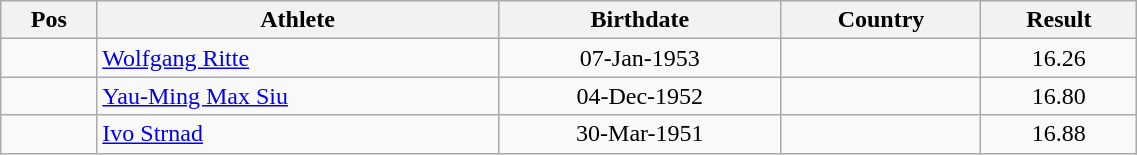<table class="wikitable"  style="text-align:center; width:60%;">
<tr>
<th>Pos</th>
<th>Athlete</th>
<th>Birthdate</th>
<th>Country</th>
<th>Result</th>
</tr>
<tr>
<td align=center></td>
<td align=left><a href='#'>Wolfgang Ritte</a></td>
<td>07-Jan-1953</td>
<td align=left></td>
<td>16.26</td>
</tr>
<tr>
<td align=center></td>
<td align=left><a href='#'>Yau-Ming Max Siu</a></td>
<td>04-Dec-1952</td>
<td align=left></td>
<td>16.80</td>
</tr>
<tr>
<td align=center></td>
<td align=left><a href='#'>Ivo Strnad</a></td>
<td>30-Mar-1951</td>
<td align=left></td>
<td>16.88</td>
</tr>
</table>
